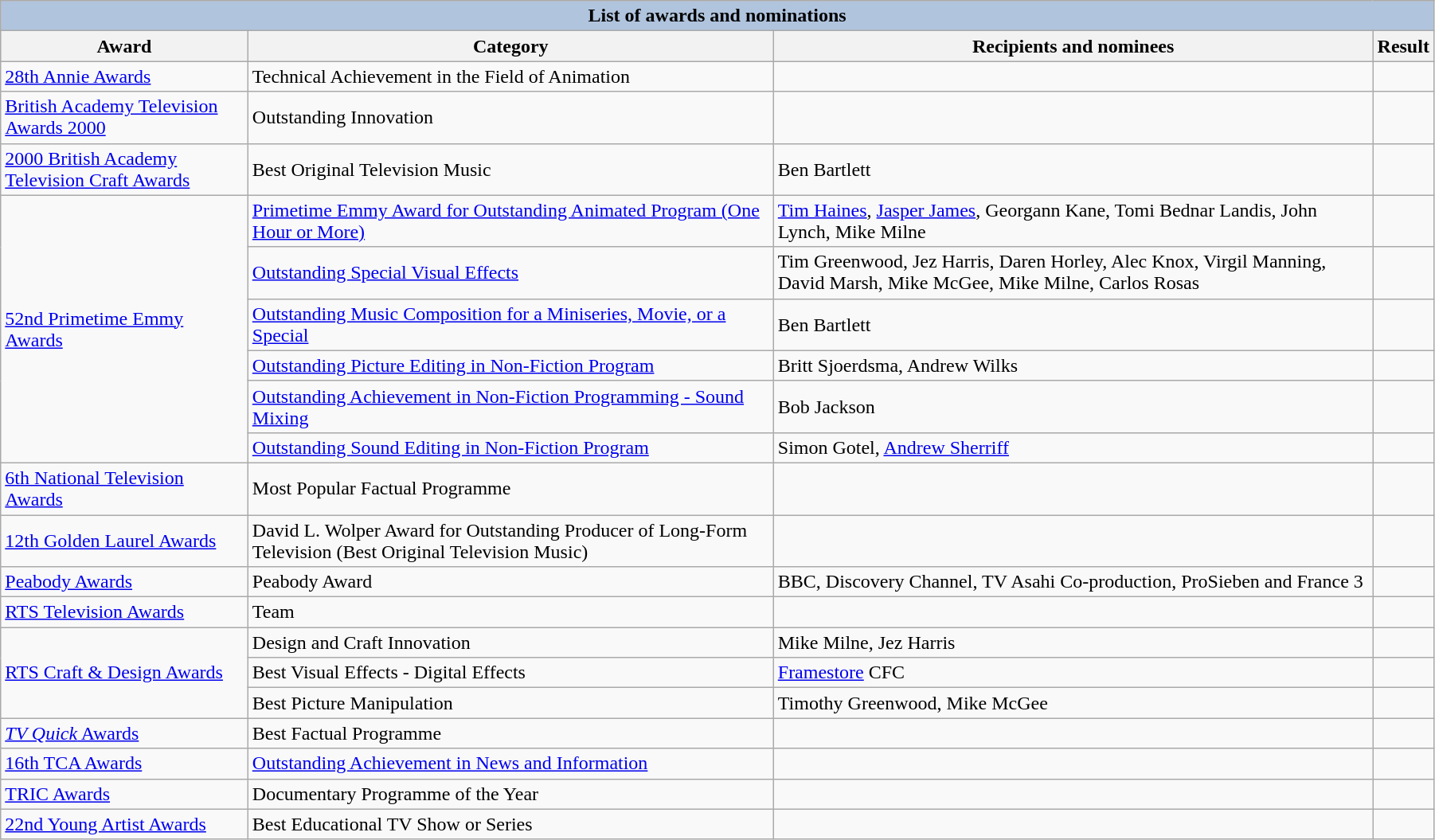<table class="wikitable" style="width:95%;">
<tr style="background:#ccc; text-align:center;">
<th colspan="4" style="background: LightSteelBlue;">List of awards and nominations</th>
</tr>
<tr style="background:#ccc; text-align:center;">
<th>Award</th>
<th>Category</th>
<th>Recipients and nominees</th>
<th>Result</th>
</tr>
<tr>
<td><a href='#'>28th Annie Awards</a></td>
<td>Technical Achievement in the Field of Animation</td>
<td></td>
<td></td>
</tr>
<tr>
<td><a href='#'>British Academy Television Awards 2000</a></td>
<td>Outstanding Innovation</td>
<td></td>
<td></td>
</tr>
<tr>
<td><a href='#'>2000 British Academy Television Craft Awards</a></td>
<td>Best Original Television Music</td>
<td>Ben Bartlett</td>
<td></td>
</tr>
<tr>
<td rowspan="6"><a href='#'>52nd Primetime Emmy Awards</a></td>
<td><a href='#'>Primetime Emmy Award for Outstanding Animated Program (One Hour or More)</a></td>
<td><a href='#'>Tim Haines</a>, <a href='#'>Jasper James</a>, Georgann Kane, Tomi Bednar Landis, John Lynch, Mike Milne</td>
<td></td>
</tr>
<tr>
<td><a href='#'>Outstanding Special Visual Effects</a></td>
<td>Tim Greenwood, Jez Harris, Daren Horley, Alec Knox, Virgil Manning, David Marsh, Mike McGee, Mike Milne, Carlos Rosas</td>
<td></td>
</tr>
<tr>
<td><a href='#'>Outstanding Music Composition for a Miniseries, Movie, or a Special</a></td>
<td>Ben Bartlett</td>
<td></td>
</tr>
<tr>
<td><a href='#'>Outstanding Picture Editing in Non-Fiction Program</a></td>
<td>Britt Sjoerdsma, Andrew Wilks</td>
<td></td>
</tr>
<tr>
<td><a href='#'>Outstanding Achievement in Non-Fiction Programming - Sound Mixing</a></td>
<td>Bob Jackson</td>
<td></td>
</tr>
<tr>
<td><a href='#'>Outstanding Sound Editing in Non-Fiction Program</a></td>
<td>Simon Gotel, <a href='#'>Andrew Sherriff</a></td>
<td></td>
</tr>
<tr>
<td><a href='#'>6th National Television Awards</a></td>
<td>Most Popular Factual Programme</td>
<td></td>
<td></td>
</tr>
<tr>
<td><a href='#'>12th Golden Laurel Awards</a></td>
<td>David L. Wolper Award for Outstanding Producer of Long-Form Television (Best Original Television Music)</td>
<td></td>
<td></td>
</tr>
<tr>
<td><a href='#'>Peabody Awards</a></td>
<td>Peabody Award</td>
<td>BBC, Discovery Channel, TV Asahi Co-production, ProSieben and France 3</td>
<td></td>
</tr>
<tr>
<td><a href='#'>RTS Television Awards</a></td>
<td>Team</td>
<td></td>
<td></td>
</tr>
<tr>
<td rowspan="3"><a href='#'>RTS Craft & Design Awards</a></td>
<td>Design and Craft Innovation</td>
<td>Mike Milne, Jez Harris</td>
<td></td>
</tr>
<tr>
<td>Best Visual Effects - Digital Effects</td>
<td><a href='#'>Framestore</a> CFC</td>
<td></td>
</tr>
<tr>
<td>Best Picture Manipulation</td>
<td>Timothy Greenwood, Mike McGee</td>
<td></td>
</tr>
<tr>
<td><a href='#'><em>TV Quick</em> Awards</a></td>
<td>Best Factual Programme</td>
<td></td>
<td></td>
</tr>
<tr>
<td><a href='#'>16th TCA Awards</a></td>
<td><a href='#'>Outstanding Achievement in News and Information</a></td>
<td></td>
<td></td>
</tr>
<tr>
<td><a href='#'>TRIC Awards</a></td>
<td>Documentary Programme of the Year</td>
<td></td>
<td></td>
</tr>
<tr>
<td><a href='#'>22nd Young Artist Awards</a></td>
<td>Best Educational TV Show or Series</td>
<td></td>
<td></td>
</tr>
</table>
